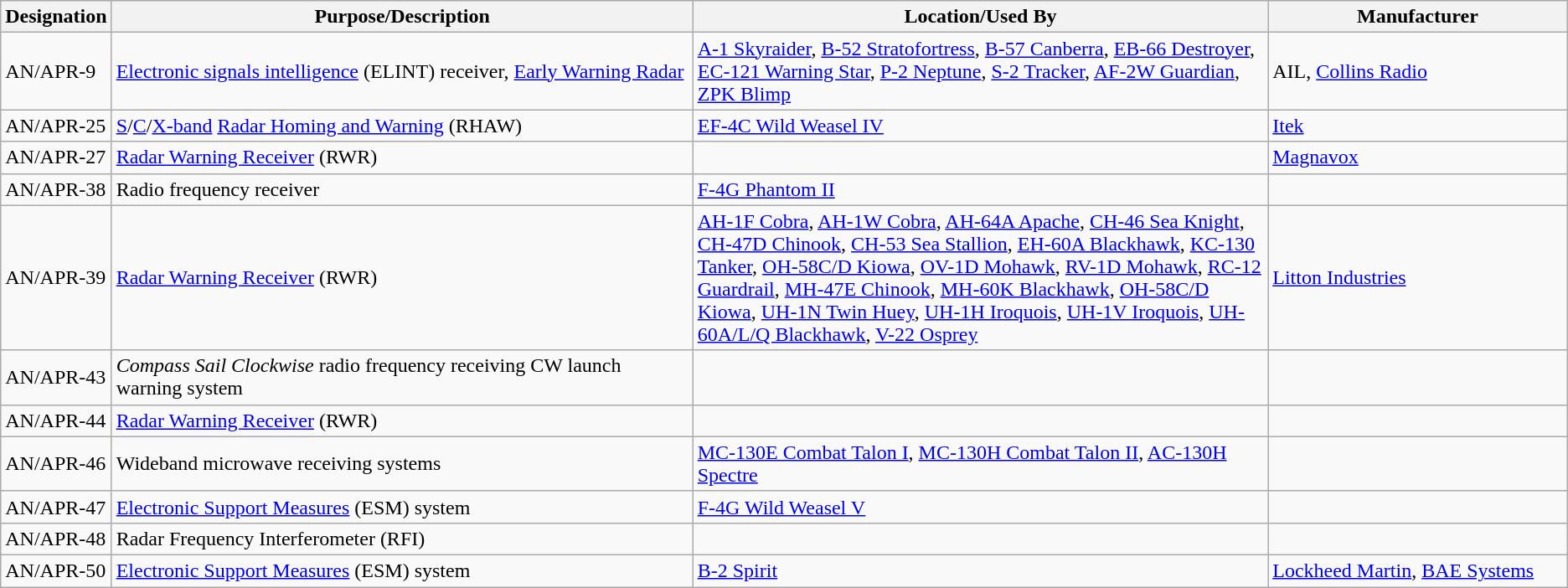<table class="wikitable sortable">
<tr>
<th scope="col">Designation</th>
<th scope="col" style="width: 500px;">Purpose/Description</th>
<th scope="col" style="width: 500px;">Location/Used By</th>
<th scope="col" style="width: 250px;">Manufacturer</th>
</tr>
<tr>
<td>AN/APR-9</td>
<td><a href='#'>Electronic signals intelligence</a> (ELINT) receiver, <a href='#'>Early Warning Radar</a></td>
<td><a href='#'>A-1 Skyraider</a>, <a href='#'>B-52 Stratofortress</a>, <a href='#'>B-57 Canberra</a>, <a href='#'>EB-66 Destroyer</a>, <a href='#'>EC-121 Warning Star</a>, <a href='#'>P-2 Neptune</a>, <a href='#'>S-2 Tracker</a>, <a href='#'>AF-2W Guardian</a>, <a href='#'>ZPK Blimp</a></td>
<td>AIL, <a href='#'>Collins Radio</a></td>
</tr>
<tr>
<td>AN/APR-25</td>
<td><a href='#'>S</a>/<a href='#'>C</a>/<a href='#'>X-band</a> <a href='#'>Radar Homing and Warning</a> (RHAW)</td>
<td><a href='#'>EF-4C Wild Weasel IV</a></td>
<td><a href='#'>Itek</a></td>
</tr>
<tr>
<td>AN/APR-27</td>
<td><a href='#'>Radar Warning Receiver</a> (RWR)</td>
<td></td>
<td><a href='#'>Magnavox</a></td>
</tr>
<tr>
<td>AN/APR-38</td>
<td>Radio frequency receiver</td>
<td><a href='#'>F-4G Phantom II</a></td>
<td></td>
</tr>
<tr>
<td>AN/APR-39</td>
<td><a href='#'>Radar Warning Receiver</a> (RWR)</td>
<td><a href='#'>AH-1F Cobra</a>, <a href='#'>AH-1W Cobra</a>, <a href='#'>AH-64A Apache</a>, <a href='#'>CH-46 Sea Knight</a>, <a href='#'>CH-47D Chinook</a>, <a href='#'>CH-53 Sea Stallion</a>, <a href='#'>EH-60A Blackhawk</a>, <a href='#'>KC-130 Tanker</a>, <a href='#'>OH-58C/D Kiowa</a>, <a href='#'>OV-1D Mohawk</a>, <a href='#'>RV-1D Mohawk</a>, <a href='#'>RC-12 Guardrail</a>, <a href='#'>MH-47E Chinook</a>, <a href='#'>MH-60K Blackhawk</a>, <a href='#'>OH-58C/D Kiowa</a>, <a href='#'>UH-1N Twin Huey</a>, <a href='#'>UH-1H Iroquois</a>, <a href='#'>UH-1V Iroquois</a>, <a href='#'>UH-60A/L/Q Blackhawk</a>, <a href='#'>V-22 Osprey</a></td>
<td><a href='#'>Litton Industries</a></td>
</tr>
<tr>
<td>AN/APR-43</td>
<td><em>Compass Sail Clockwise</em> radio frequency receiving CW launch warning system</td>
<td></td>
<td></td>
</tr>
<tr>
<td>AN/APR-44</td>
<td><a href='#'>Radar Warning Receiver</a> (RWR)</td>
<td></td>
<td></td>
</tr>
<tr>
<td>AN/APR-46</td>
<td>Wideband microwave receiving systems</td>
<td><a href='#'>MC-130E Combat Talon I</a>, <a href='#'>MC-130H Combat Talon II</a>, <a href='#'>AC-130H Spectre</a></td>
<td></td>
</tr>
<tr>
<td>AN/APR-47</td>
<td><a href='#'>Electronic Support Measures</a> (ESM) system</td>
<td><a href='#'>F-4G Wild Weasel V</a></td>
<td></td>
</tr>
<tr>
<td>AN/APR-48</td>
<td>Radar Frequency Interferometer (RFI)</td>
<td></td>
<td></td>
</tr>
<tr>
<td>AN/APR-50</td>
<td><a href='#'>Electronic Support Measures</a> (ESM) system</td>
<td><a href='#'>B-2 Spirit</a></td>
<td><a href='#'>Lockheed Martin</a>, <a href='#'>BAE Systems</a></td>
</tr>
</table>
